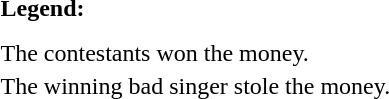<table class="toccolours" style="font-size:100%; white-space:nowrap;">
<tr>
<td><strong>Legend:</strong></td>
<td>      </td>
</tr>
<tr>
<td></td>
</tr>
<tr>
<td></td>
</tr>
<tr>
<td> The contestants won the money.</td>
</tr>
<tr>
<td> The winning bad singer stole the money.</td>
</tr>
</table>
